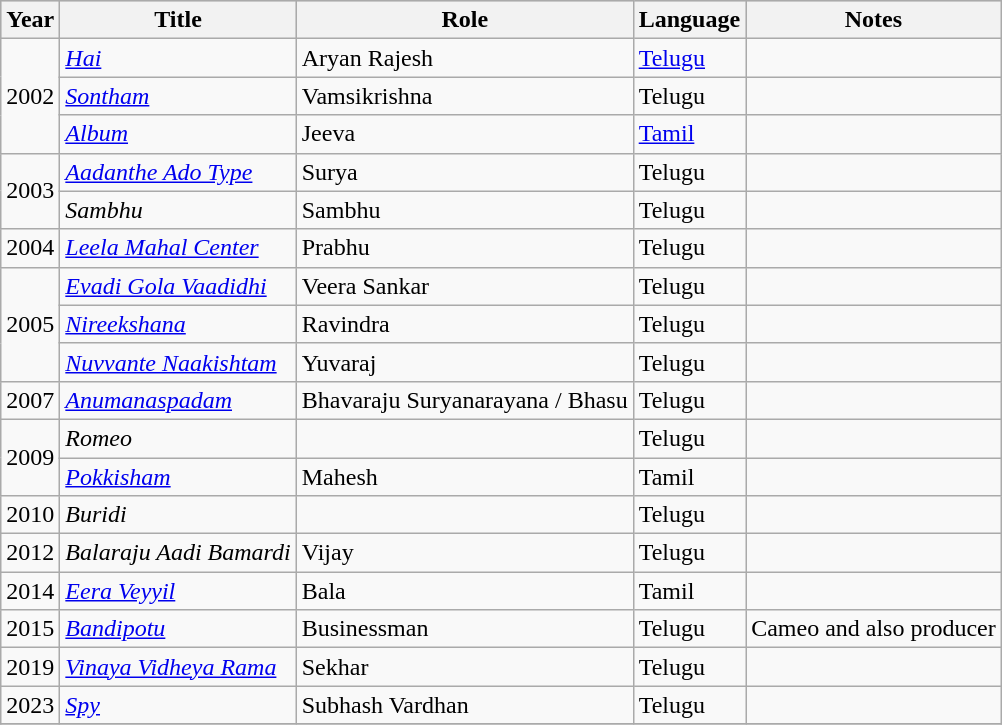<table class="wikitable">
<tr style="background:#ccc; text-align:center;">
<th>Year</th>
<th>Title</th>
<th>Role</th>
<th>Language</th>
<th>Notes</th>
</tr>
<tr>
<td rowspan="3">2002</td>
<td><em><a href='#'>Hai</a></em></td>
<td>Aryan Rajesh</td>
<td><a href='#'>Telugu</a></td>
<td></td>
</tr>
<tr>
<td><em><a href='#'>Sontham</a></em></td>
<td>Vamsikrishna</td>
<td>Telugu</td>
<td></td>
</tr>
<tr>
<td><em><a href='#'>Album</a></em></td>
<td>Jeeva</td>
<td><a href='#'>Tamil</a></td>
<td></td>
</tr>
<tr>
<td rowspan="2">2003</td>
<td><em><a href='#'>Aadanthe Ado Type</a></em></td>
<td>Surya</td>
<td>Telugu</td>
<td></td>
</tr>
<tr>
<td><em>Sambhu</em></td>
<td>Sambhu</td>
<td>Telugu</td>
<td></td>
</tr>
<tr>
<td>2004</td>
<td><em><a href='#'>Leela Mahal Center</a></em></td>
<td>Prabhu</td>
<td>Telugu</td>
<td></td>
</tr>
<tr>
<td rowspan="3">2005</td>
<td><em><a href='#'>Evadi Gola Vaadidhi</a></em></td>
<td>Veera Sankar</td>
<td>Telugu</td>
<td></td>
</tr>
<tr>
<td><em><a href='#'>Nireekshana</a></em></td>
<td>Ravindra</td>
<td>Telugu</td>
<td></td>
</tr>
<tr>
<td><em><a href='#'>Nuvvante Naakishtam</a></em></td>
<td>Yuvaraj</td>
<td>Telugu</td>
<td></td>
</tr>
<tr>
<td>2007</td>
<td><em><a href='#'>Anumanaspadam</a></em></td>
<td>Bhavaraju Suryanarayana / Bhasu</td>
<td>Telugu</td>
<td></td>
</tr>
<tr>
<td rowspan="2">2009</td>
<td><em>Romeo</em></td>
<td></td>
<td>Telugu</td>
<td></td>
</tr>
<tr>
<td><em><a href='#'>Pokkisham</a></em></td>
<td>Mahesh</td>
<td>Tamil</td>
<td></td>
</tr>
<tr>
<td>2010</td>
<td><em>Buridi</em></td>
<td></td>
<td>Telugu</td>
<td></td>
</tr>
<tr>
<td>2012</td>
<td><em>Balaraju Aadi Bamardi</em></td>
<td>Vijay</td>
<td>Telugu</td>
<td></td>
</tr>
<tr>
<td>2014</td>
<td><em><a href='#'>Eera Veyyil</a></em></td>
<td>Bala</td>
<td>Tamil</td>
<td></td>
</tr>
<tr>
<td>2015</td>
<td><em><a href='#'>Bandipotu</a></em></td>
<td>Businessman</td>
<td>Telugu</td>
<td>Cameo and also producer</td>
</tr>
<tr>
<td>2019</td>
<td><em><a href='#'>Vinaya Vidheya Rama</a></em></td>
<td>Sekhar</td>
<td>Telugu</td>
<td></td>
</tr>
<tr>
<td>2023</td>
<td><em><a href='#'>Spy</a></em></td>
<td>Subhash Vardhan</td>
<td>Telugu</td>
<td></td>
</tr>
<tr>
</tr>
</table>
